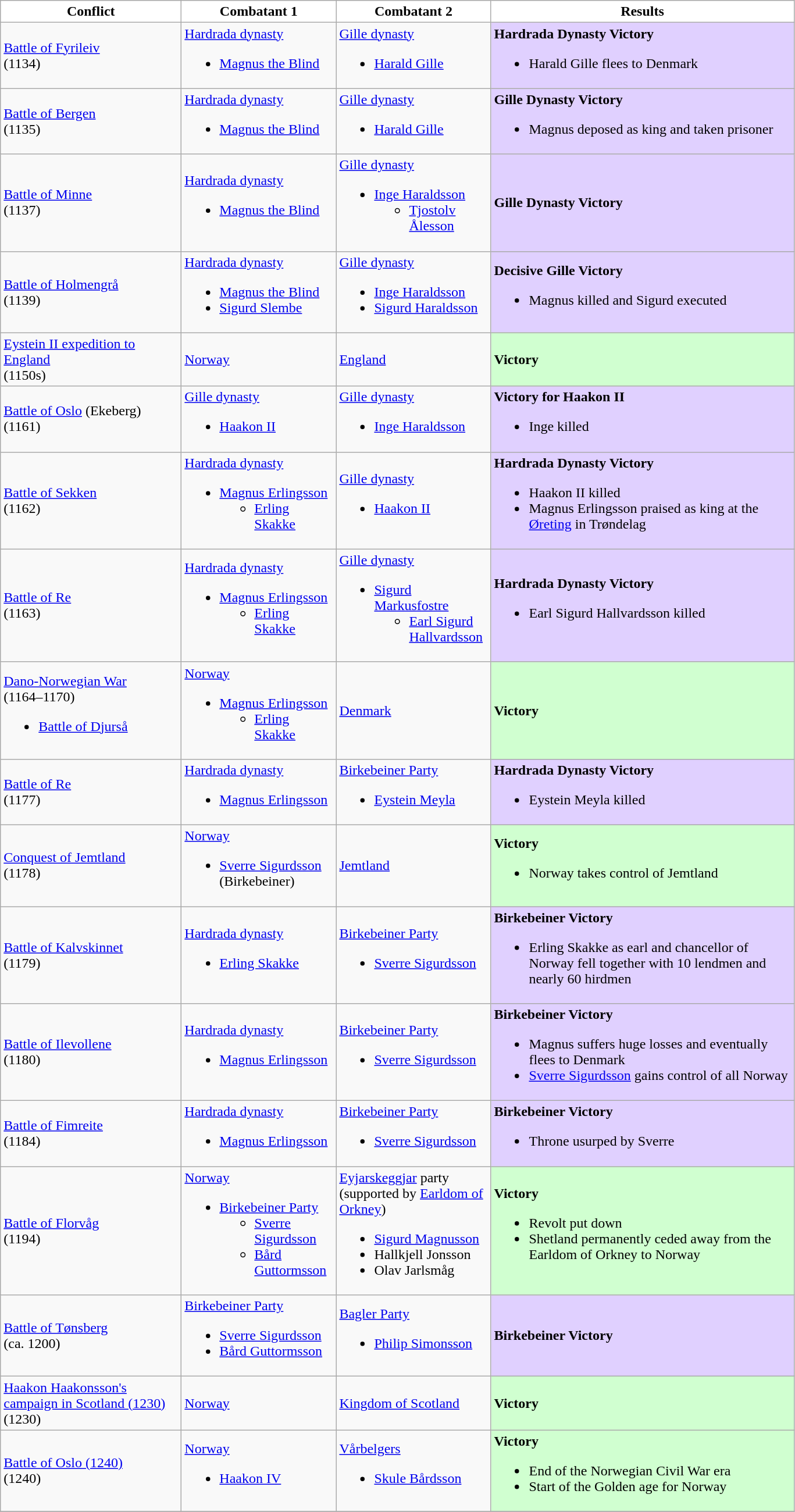<table class="wikitable">
<tr>
<th style="background:white" rowspan="1" width=200px><span>Conflict</span></th>
<th style="background:white" rowspan="1" width=170px><span>Combatant 1</span></th>
<th style="background:white" rowspan="1" width=170px><span>Combatant 2</span></th>
<th style="background:white" rowspan="1" width=340px><span>Results</span></th>
</tr>
<tr>
<td><a href='#'>Battle of Fyrileiv</a><br>(1134)</td>
<td><a href='#'>Hardrada dynasty</a><br><ul><li><a href='#'>Magnus the Blind</a></li></ul></td>
<td><a href='#'>Gille dynasty</a><br><ul><li><a href='#'>Harald Gille</a></li></ul></td>
<td style="background:#E0D0FF"><strong>Hardrada Dynasty Victory</strong><br><ul><li>Harald Gille flees to Denmark</li></ul></td>
</tr>
<tr>
<td><a href='#'>Battle of Bergen</a><br>(1135)</td>
<td><a href='#'>Hardrada dynasty</a><br><ul><li><a href='#'>Magnus the Blind</a></li></ul></td>
<td><a href='#'>Gille dynasty</a><br><ul><li><a href='#'>Harald Gille</a></li></ul></td>
<td style="background:#E0D0FF"><strong>Gille Dynasty Victory</strong><br><ul><li>Magnus deposed as king and taken prisoner</li></ul></td>
</tr>
<tr>
<td><a href='#'>Battle of Minne</a><br>(1137)</td>
<td><a href='#'>Hardrada dynasty</a><br><ul><li><a href='#'>Magnus the Blind</a></li></ul></td>
<td><a href='#'>Gille dynasty</a><br><ul><li><a href='#'>Inge Haraldsson</a><ul><li><a href='#'>Tjostolv Ålesson</a></li></ul></li></ul></td>
<td style="background:#E0D0FF"><strong>Gille Dynasty Victory</strong></td>
</tr>
<tr>
<td><a href='#'>Battle of Holmengrå</a><br>(1139)</td>
<td><a href='#'>Hardrada dynasty</a><br><ul><li><a href='#'>Magnus the Blind</a></li><li><a href='#'>Sigurd Slembe</a></li></ul></td>
<td><a href='#'>Gille dynasty</a><br><ul><li><a href='#'>Inge Haraldsson</a></li><li><a href='#'>Sigurd Haraldsson</a></li></ul></td>
<td style="background:#E0D0FF"><strong>Decisive Gille Victory</strong><br><ul><li>Magnus killed and Sigurd executed</li></ul></td>
</tr>
<tr>
<td><a href='#'>Eystein II expedition to England</a> <br>(1150s)</td>
<td> <a href='#'>Norway</a></td>
<td> <a href='#'>England</a></td>
<td style="background:#D0FFD0"><strong>Victory</strong></td>
</tr>
<tr>
<td><a href='#'>Battle of Oslo</a> (Ekeberg)<br>(1161)</td>
<td><a href='#'>Gille dynasty</a><br><ul><li><a href='#'>Haakon II</a></li></ul></td>
<td><a href='#'>Gille dynasty</a><br><ul><li><a href='#'>Inge Haraldsson</a></li></ul></td>
<td style="background:#E0D0FF"><strong>Victory for Haakon II</strong><br><ul><li>Inge killed</li></ul></td>
</tr>
<tr>
<td><a href='#'>Battle of Sekken</a><br>(1162)</td>
<td><a href='#'>Hardrada dynasty</a><br><ul><li><a href='#'>Magnus Erlingsson</a><ul><li><a href='#'>Erling Skakke</a></li></ul></li></ul></td>
<td><a href='#'>Gille dynasty</a><br><ul><li><a href='#'>Haakon II</a></li></ul></td>
<td style="background:#E0D0FF"><strong>Hardrada Dynasty Victory</strong><br><ul><li>Haakon II killed</li><li>Magnus Erlingsson praised as king at the <a href='#'>Øreting</a> in Trøndelag</li></ul></td>
</tr>
<tr>
<td><a href='#'>Battle of Re</a><br>(1163)</td>
<td><a href='#'>Hardrada dynasty</a><br><ul><li><a href='#'>Magnus Erlingsson</a><ul><li><a href='#'>Erling Skakke</a></li></ul></li></ul></td>
<td><a href='#'>Gille dynasty</a><br><ul><li><a href='#'>Sigurd Markusfostre</a><ul><li><a href='#'>Earl Sigurd Hallvardsson</a></li></ul></li></ul></td>
<td style="background:#E0D0FF"><strong>Hardrada Dynasty Victory</strong><br><ul><li>Earl Sigurd Hallvardsson killed</li></ul></td>
</tr>
<tr>
<td><a href='#'>Dano-Norwegian War</a><br>(1164–1170)<br><ul><li><a href='#'>Battle of Djurså</a></li></ul></td>
<td> <a href='#'>Norway</a><br><ul><li><a href='#'>Magnus Erlingsson</a><ul><li><a href='#'>Erling Skakke</a></li></ul></li></ul></td>
<td> <a href='#'>Denmark</a></td>
<td style="background:#D0FFD0"><strong>Victory</strong></td>
</tr>
<tr>
<td><a href='#'>Battle of Re</a><br>(1177)</td>
<td><a href='#'>Hardrada dynasty</a><br><ul><li><a href='#'>Magnus Erlingsson</a></li></ul></td>
<td><a href='#'>Birkebeiner Party</a><br><ul><li><a href='#'>Eystein Meyla</a></li></ul></td>
<td style="background:#E0D0FF"><strong>Hardrada Dynasty Victory</strong><br><ul><li>Eystein Meyla killed</li></ul></td>
</tr>
<tr>
<td><a href='#'>Conquest of Jemtland</a><br>(1178)</td>
<td> <a href='#'>Norway</a><br><ul><li><a href='#'>Sverre Sigurdsson</a> (Birkebeiner)</li></ul></td>
<td><a href='#'>Jemtland</a></td>
<td style="background:#D0FFD0"><strong>Victory</strong><br><ul><li>Norway takes control of Jemtland</li></ul></td>
</tr>
<tr>
<td><a href='#'>Battle of Kalvskinnet</a><br>(1179)</td>
<td><a href='#'>Hardrada dynasty</a><br><ul><li><a href='#'>Erling Skakke</a></li></ul></td>
<td><a href='#'>Birkebeiner Party</a><br><ul><li><a href='#'>Sverre Sigurdsson</a></li></ul></td>
<td style="background:#E0D0FF"><strong>Birkebeiner Victory</strong><br><ul><li>Erling Skakke as earl and chancellor of Norway fell together with 10 lendmen and nearly 60 hirdmen</li></ul></td>
</tr>
<tr>
<td><a href='#'>Battle of Ilevollene</a><br>(1180)</td>
<td><a href='#'>Hardrada dynasty</a><br><ul><li><a href='#'>Magnus Erlingsson</a></li></ul></td>
<td><a href='#'>Birkebeiner Party</a><br><ul><li><a href='#'>Sverre Sigurdsson</a></li></ul></td>
<td style="background:#E0D0FF"><strong>Birkebeiner Victory</strong><br><ul><li>Magnus suffers huge losses and eventually flees to Denmark</li><li><a href='#'>Sverre Sigurdsson</a> gains control of all Norway</li></ul></td>
</tr>
<tr>
<td><a href='#'>Battle of Fimreite</a><br>(1184)</td>
<td><a href='#'>Hardrada dynasty</a><br><ul><li><a href='#'>Magnus Erlingsson</a></li></ul></td>
<td><a href='#'>Birkebeiner Party</a><br><ul><li><a href='#'>Sverre Sigurdsson</a></li></ul></td>
<td style="background:#E0D0FF"><strong>Birkebeiner Victory</strong><br><ul><li>Throne usurped by Sverre</li></ul></td>
</tr>
<tr>
<td><a href='#'>Battle of Florvåg</a><br>(1194)</td>
<td> <a href='#'>Norway</a><br><ul><li><a href='#'>Birkebeiner Party</a><ul><li><a href='#'>Sverre Sigurdsson</a></li><li><a href='#'>Bård Guttormsson</a></li></ul></li></ul></td>
<td><a href='#'>Eyjarskeggjar</a> party (supported by <a href='#'>Earldom of Orkney</a>)<br><ul><li><a href='#'>Sigurd Magnusson</a></li><li>Hallkjell Jonsson</li><li>Olav Jarlsmåg</li></ul></td>
<td style="background:#D0FFD0"><strong>Victory</strong><br><ul><li>Revolt put down</li><li>Shetland permanently ceded away from the Earldom of Orkney to Norway</li></ul></td>
</tr>
<tr>
<td><a href='#'>Battle of Tønsberg</a><br>(ca. 1200)</td>
<td><a href='#'>Birkebeiner Party</a><br><ul><li><a href='#'>Sverre Sigurdsson</a></li><li><a href='#'>Bård Guttormsson</a></li></ul></td>
<td><a href='#'>Bagler Party</a><br><ul><li><a href='#'>Philip Simonsson</a></li></ul></td>
<td style="background:#E0D0FF"><strong>Birkebeiner Victory</strong></td>
</tr>
<tr>
<td><a href='#'>Haakon Haakonsson's campaign in Scotland (1230)</a> <br>(1230)</td>
<td> <a href='#'>Norway</a></td>
<td><a href='#'>Kingdom of Scotland</a></td>
<td style="background:#D0FFD0"><strong>Victory</strong></td>
</tr>
<tr>
<td><a href='#'>Battle of Oslo (1240)</a><br>(1240)</td>
<td> <a href='#'>Norway</a><br><ul><li><a href='#'>Haakon IV</a></li></ul></td>
<td><a href='#'>Vårbelgers</a><br><ul><li><a href='#'>Skule Bårdsson</a></li></ul></td>
<td style="background:#D0FFD0"><strong>Victory</strong><br><ul><li>End of the Norwegian Civil War era</li><li>Start of the Golden age for Norway</li></ul></td>
</tr>
<tr>
</tr>
</table>
